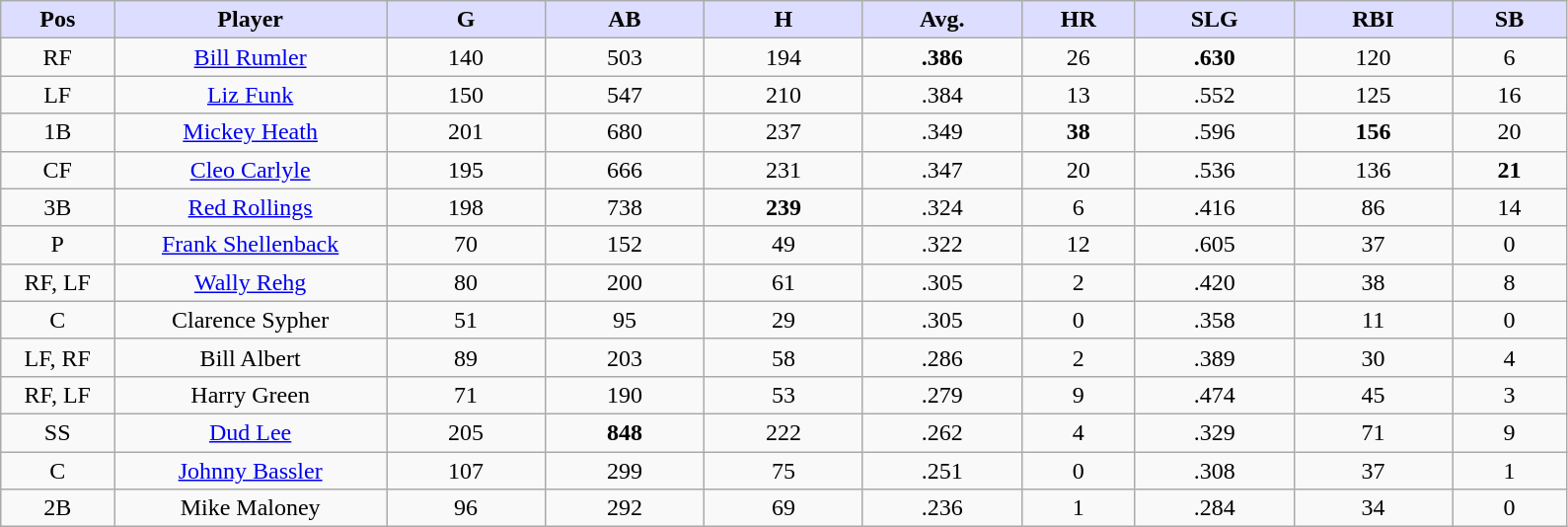<table class="wikitable sortable">
<tr>
<th style="background:#ddf; width:5%;">Pos</th>
<th style="background:#ddf; width:12%;">Player</th>
<th style="background:#ddf; width:7%;">G</th>
<th style="background:#ddf; width:7%;">AB</th>
<th style="background:#ddf; width:7%;">H</th>
<th style="background:#ddf; width:7%;">Avg.</th>
<th style="background:#ddf; width:5%;">HR</th>
<th style="background:#ddf; width:7%;">SLG</th>
<th style="background:#ddf; width:7%;">RBI</th>
<th style="background:#ddf; width:5%;">SB</th>
</tr>
<tr style="text-align:center;">
<td>RF</td>
<td><a href='#'>Bill Rumler</a></td>
<td>140</td>
<td>503</td>
<td>194</td>
<td><strong>.386</strong></td>
<td>26</td>
<td><strong>.630</strong></td>
<td>120</td>
<td>6</td>
</tr>
<tr style="text-align:center;">
<td>LF</td>
<td><a href='#'>Liz Funk</a></td>
<td>150</td>
<td>547</td>
<td>210</td>
<td>.384</td>
<td>13</td>
<td>.552</td>
<td>125</td>
<td>16</td>
</tr>
<tr style="text-align:center;">
<td>1B</td>
<td><a href='#'>Mickey Heath</a></td>
<td>201</td>
<td>680</td>
<td>237</td>
<td>.349</td>
<td><strong>38</strong></td>
<td>.596</td>
<td><strong>156</strong></td>
<td>20</td>
</tr>
<tr style="text-align:center;">
<td>CF</td>
<td><a href='#'>Cleo Carlyle</a></td>
<td>195</td>
<td>666</td>
<td>231</td>
<td>.347</td>
<td>20</td>
<td>.536</td>
<td>136</td>
<td><strong>21</strong></td>
</tr>
<tr style="text-align:center;">
<td>3B</td>
<td><a href='#'>Red Rollings</a></td>
<td>198</td>
<td>738</td>
<td><strong>239</strong></td>
<td>.324</td>
<td>6</td>
<td>.416</td>
<td>86</td>
<td>14</td>
</tr>
<tr style="text-align:center;">
<td>P</td>
<td><a href='#'>Frank Shellenback</a></td>
<td>70</td>
<td>152</td>
<td>49</td>
<td>.322</td>
<td>12</td>
<td>.605</td>
<td>37</td>
<td>0</td>
</tr>
<tr style="text-align:center;">
<td>RF, LF</td>
<td><a href='#'>Wally Rehg</a></td>
<td>80</td>
<td>200</td>
<td>61</td>
<td>.305</td>
<td>2</td>
<td>.420</td>
<td>38</td>
<td>8</td>
</tr>
<tr style="text-align:center;">
<td>C</td>
<td>Clarence Sypher</td>
<td>51</td>
<td>95</td>
<td>29</td>
<td>.305</td>
<td>0</td>
<td>.358</td>
<td>11</td>
<td>0</td>
</tr>
<tr style="text-align:center;">
<td>LF, RF</td>
<td>Bill Albert</td>
<td>89</td>
<td>203</td>
<td>58</td>
<td>.286</td>
<td>2</td>
<td>.389</td>
<td>30</td>
<td>4</td>
</tr>
<tr style="text-align:center;">
<td>RF, LF</td>
<td>Harry Green</td>
<td>71</td>
<td>190</td>
<td>53</td>
<td>.279</td>
<td>9</td>
<td>.474</td>
<td>45</td>
<td>3</td>
</tr>
<tr style="text-align:center;">
<td>SS</td>
<td><a href='#'>Dud Lee</a></td>
<td>205</td>
<td><strong>848</strong></td>
<td>222</td>
<td>.262</td>
<td>4</td>
<td>.329</td>
<td>71</td>
<td>9</td>
</tr>
<tr style="text-align:center;">
<td>C</td>
<td><a href='#'>Johnny Bassler</a></td>
<td>107</td>
<td>299</td>
<td>75</td>
<td>.251</td>
<td>0</td>
<td>.308</td>
<td>37</td>
<td>1</td>
</tr>
<tr style="text-align:center;">
<td>2B</td>
<td>Mike Maloney</td>
<td>96</td>
<td>292</td>
<td>69</td>
<td>.236</td>
<td>1</td>
<td>.284</td>
<td>34</td>
<td>0</td>
</tr>
</table>
